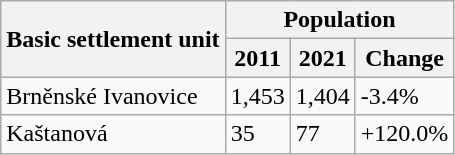<table class="wikitable sortable">
<tr>
<th rowspan="2">Basic settlement unit</th>
<th colspan="3">Population</th>
</tr>
<tr>
<th>2011</th>
<th>2021</th>
<th>Change</th>
</tr>
<tr>
<td>Brněnské Ivanovice</td>
<td>1,453</td>
<td>1,404</td>
<td>-3.4%</td>
</tr>
<tr>
<td>Kaštanová</td>
<td>35</td>
<td>77</td>
<td>+120.0%</td>
</tr>
</table>
